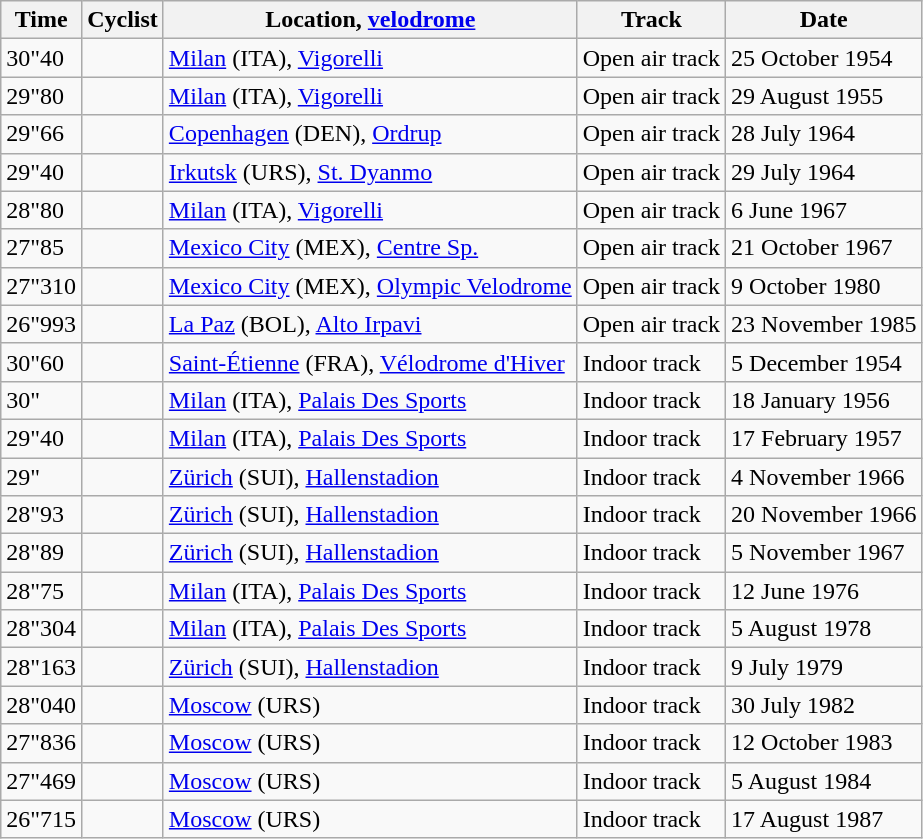<table class="wikitable">
<tr align="left">
<th>Time</th>
<th>Cyclist</th>
<th>Location, <a href='#'>velodrome</a></th>
<th>Track</th>
<th>Date</th>
</tr>
<tr>
<td>30"40</td>
<td></td>
<td><a href='#'>Milan</a> (ITA), <a href='#'>Vigorelli</a></td>
<td>Open air track</td>
<td>25 October 1954</td>
</tr>
<tr>
<td>29"80</td>
<td></td>
<td><a href='#'>Milan</a> (ITA), <a href='#'>Vigorelli</a></td>
<td>Open air track</td>
<td>29 August 1955</td>
</tr>
<tr>
<td>29"66</td>
<td></td>
<td><a href='#'>Copenhagen</a> (DEN), <a href='#'>Ordrup</a></td>
<td>Open air track</td>
<td>28 July 1964</td>
</tr>
<tr>
<td>29"40</td>
<td></td>
<td><a href='#'>Irkutsk</a> (URS), <a href='#'>St. Dyanmo</a></td>
<td>Open air track</td>
<td>29 July 1964</td>
</tr>
<tr>
<td>28"80</td>
<td></td>
<td><a href='#'>Milan</a> (ITA), <a href='#'>Vigorelli</a></td>
<td>Open air track</td>
<td>6 June 1967</td>
</tr>
<tr>
<td>27"85</td>
<td></td>
<td><a href='#'>Mexico City</a> (MEX), <a href='#'>Centre Sp.</a></td>
<td>Open air track</td>
<td>21 October 1967</td>
</tr>
<tr>
<td>27"310</td>
<td></td>
<td><a href='#'>Mexico City</a> (MEX), <a href='#'>Olympic Velodrome</a></td>
<td>Open air track</td>
<td>9 October 1980</td>
</tr>
<tr>
<td>26"993</td>
<td></td>
<td><a href='#'>La Paz</a> (BOL), <a href='#'>Alto Irpavi</a></td>
<td>Open air track</td>
<td>23 November 1985</td>
</tr>
<tr>
<td>30"60</td>
<td></td>
<td><a href='#'>Saint-Étienne</a> (FRA), <a href='#'>Vélodrome d'Hiver</a></td>
<td>Indoor track</td>
<td>5 December 1954</td>
</tr>
<tr>
<td>30"</td>
<td></td>
<td><a href='#'>Milan</a> (ITA), <a href='#'>Palais Des Sports</a></td>
<td>Indoor track</td>
<td>18 January 1956</td>
</tr>
<tr>
<td>29"40</td>
<td></td>
<td><a href='#'>Milan</a> (ITA), <a href='#'>Palais Des Sports</a></td>
<td>Indoor track</td>
<td>17 February 1957</td>
</tr>
<tr>
<td>29"</td>
<td></td>
<td><a href='#'>Zürich</a> (SUI), <a href='#'>Hallenstadion</a></td>
<td>Indoor track</td>
<td>4 November 1966</td>
</tr>
<tr>
<td>28"93</td>
<td></td>
<td><a href='#'>Zürich</a> (SUI), <a href='#'>Hallenstadion</a></td>
<td>Indoor track</td>
<td>20 November 1966</td>
</tr>
<tr>
<td>28"89</td>
<td></td>
<td><a href='#'>Zürich</a> (SUI), <a href='#'>Hallenstadion</a></td>
<td>Indoor track</td>
<td>5 November 1967</td>
</tr>
<tr>
<td>28"75</td>
<td></td>
<td><a href='#'>Milan</a> (ITA), <a href='#'>Palais Des Sports</a></td>
<td>Indoor track</td>
<td>12 June 1976</td>
</tr>
<tr>
<td>28"304</td>
<td></td>
<td><a href='#'>Milan</a> (ITA), <a href='#'>Palais Des Sports</a></td>
<td>Indoor track</td>
<td>5 August 1978</td>
</tr>
<tr>
<td>28"163</td>
<td></td>
<td><a href='#'>Zürich</a> (SUI), <a href='#'>Hallenstadion</a></td>
<td>Indoor track</td>
<td>9 July 1979</td>
</tr>
<tr>
<td>28"040</td>
<td></td>
<td><a href='#'>Moscow</a> (URS)</td>
<td>Indoor track</td>
<td>30 July 1982</td>
</tr>
<tr>
<td>27"836</td>
<td></td>
<td><a href='#'>Moscow</a> (URS)</td>
<td>Indoor track</td>
<td>12 October 1983</td>
</tr>
<tr>
<td>27"469</td>
<td></td>
<td><a href='#'>Moscow</a> (URS)</td>
<td>Indoor track</td>
<td>5 August 1984</td>
</tr>
<tr>
<td>26"715</td>
<td></td>
<td><a href='#'>Moscow</a> (URS)</td>
<td>Indoor track</td>
<td>17 August 1987</td>
</tr>
</table>
